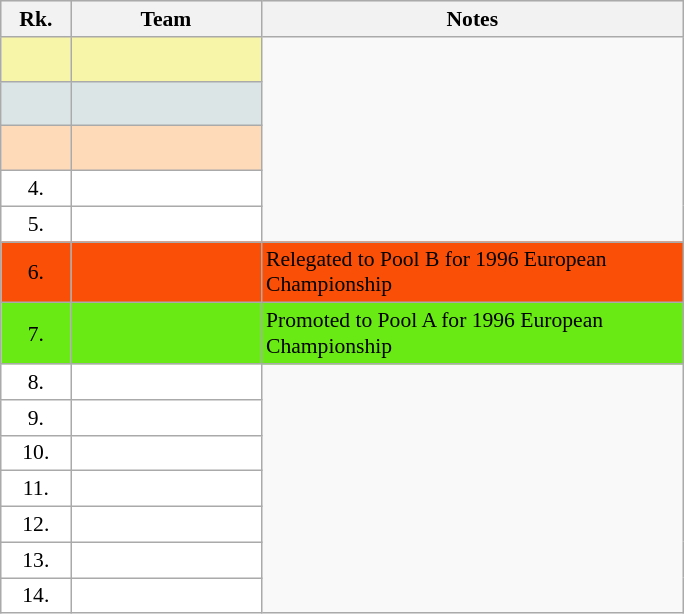<table class="wikitable" style="border:1px solid #AAAAAA;font-size:90%">
<tr bgcolor="#E4E4E4">
<th style="border-bottom:1px solid #AAAAAA" width=40>Rk.</th>
<th style="border-bottom:1px solid #AAAAAA" width=120>Team</th>
<th style="border-bottom:1px solid #AAAAAA" width=275>Notes</th>
</tr>
<tr bgcolor="#F7F6A8">
<td align="center" style="height:23px"></td>
<td><strong></strong></td>
</tr>
<tr bgcolor="#DCE5E5">
<td align="center" style="height:23px"></td>
<td></td>
</tr>
<tr bgcolor="#FFDAB9">
<td align="center" style="height:23px"></td>
<td></td>
</tr>
<tr style="background:#ffffff;">
<td align="center">4.</td>
<td></td>
</tr>
<tr style="background:#ffffff;">
<td align="center">5.</td>
<td></td>
</tr>
<tr style="background:#f94f06;">
<td align="center">6.</td>
<td></td>
<td>Relegated to Pool B for 1996 European Championship</td>
</tr>
<tr style="background:#6aEa15;">
<td align="center">7.</td>
<td></td>
<td>Promoted to Pool A for 1996 European Championship</td>
</tr>
<tr style="background:#ffffff;">
<td align="center">8.</td>
<td></td>
</tr>
<tr style="background:#ffffff;">
<td align="center">9.</td>
<td></td>
</tr>
<tr style="background:#ffffff;">
<td align="center">10.</td>
<td></td>
</tr>
<tr style="background:#ffffff;">
<td align="center">11.</td>
<td></td>
</tr>
<tr style="background:#ffffff;">
<td align="center">12.</td>
<td></td>
</tr>
<tr style="background:#ffffff;">
<td align="center">13.</td>
<td></td>
</tr>
<tr style="background:#ffffff;">
<td align="center">14.</td>
<td></td>
</tr>
</table>
